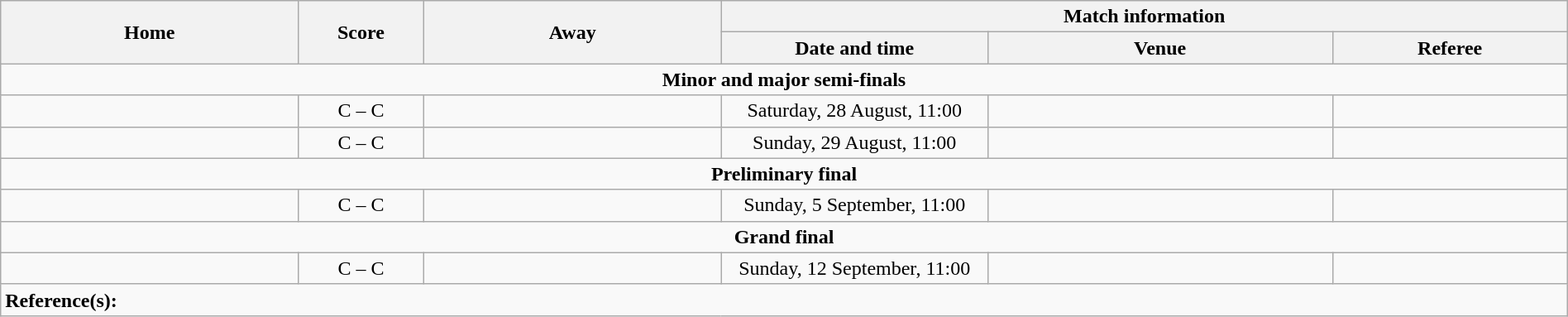<table class="wikitable" width="100% text-align:center;">
<tr>
<th rowspan="2" width="19%">Home</th>
<th rowspan="2" width="8%">Score</th>
<th rowspan="2" width="19%">Away</th>
<th colspan="3">Match information</th>
</tr>
<tr bgcolor="#CCCCCC">
<th width="17%">Date and time</th>
<th width="22%">Venue</th>
<th>Referee</th>
</tr>
<tr>
<td colspan="6" style="text-align:center;"><strong>Minor and major semi-finals</strong></td>
</tr>
<tr>
<td></td>
<td style="text-align:center;">C – C</td>
<td></td>
<td style="text-align:center;">Saturday, 28 August, 11:00</td>
<td style="text-align:center;"></td>
<td style="text-align:center;"></td>
</tr>
<tr>
<td></td>
<td style="text-align:center;">C – C</td>
<td></td>
<td style="text-align:center;">Sunday, 29 August, 11:00</td>
<td style="text-align:center;"></td>
<td style="text-align:center;"></td>
</tr>
<tr>
<td colspan="6" style="text-align:center;"><strong>Preliminary final</strong></td>
</tr>
<tr>
<td></td>
<td style="text-align:center;">C – C</td>
<td></td>
<td style="text-align:center;">Sunday, 5 September, 11:00</td>
<td style="text-align:center;"></td>
<td style="text-align:center;"></td>
</tr>
<tr>
<td colspan="6" style="text-align:center;"><strong>Grand final</strong></td>
</tr>
<tr>
<td></td>
<td style="text-align:center;">C – C</td>
<td></td>
<td style="text-align:center;">Sunday, 12 September, 11:00</td>
<td style="text-align:center;"></td>
<td style="text-align:center;"></td>
</tr>
<tr>
<td colspan="6"><strong>Reference(s):</strong></td>
</tr>
</table>
